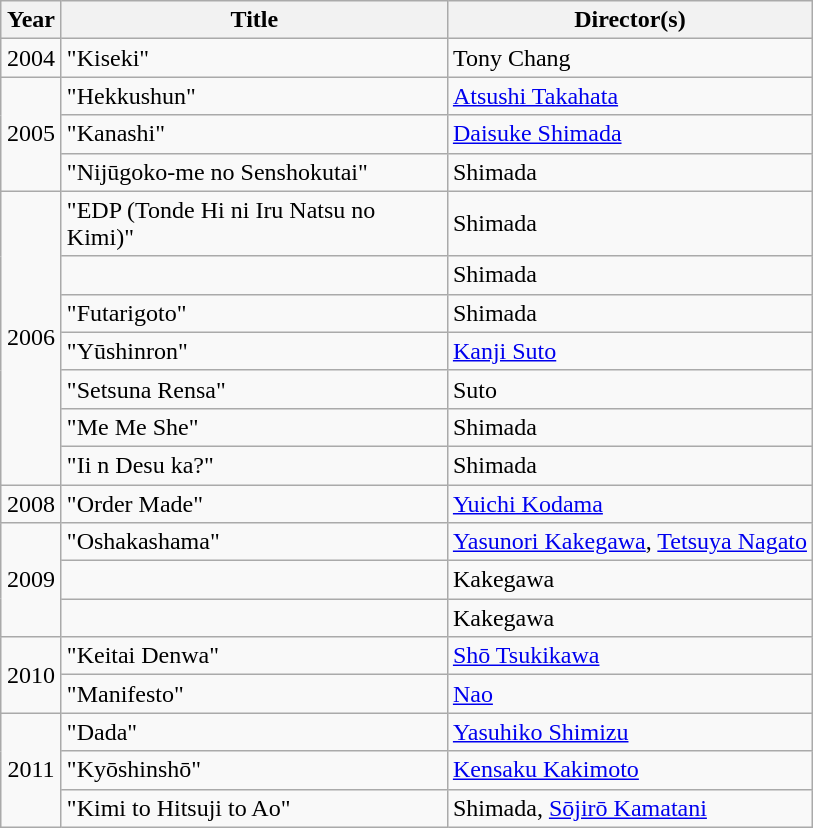<table class="wikitable">
<tr>
<th width="33">Year</th>
<th width="250">Title</th>
<th>Director(s)</th>
</tr>
<tr>
<td align=center rowspan="1">2004</td>
<td>"Kiseki"</td>
<td>Tony Chang</td>
</tr>
<tr>
<td align=center rowspan="3">2005</td>
<td>"Hekkushun"</td>
<td><a href='#'>Atsushi Takahata</a></td>
</tr>
<tr>
<td>"Kanashi"</td>
<td><a href='#'>Daisuke Shimada</a></td>
</tr>
<tr>
<td>"Nijūgoko-me no Senshokutai"</td>
<td>Shimada</td>
</tr>
<tr>
<td align=center rowspan="7">2006</td>
<td>"EDP (Tonde Hi ni Iru Natsu no Kimi)"</td>
<td>Shimada</td>
</tr>
<tr>
<td></td>
<td>Shimada</td>
</tr>
<tr>
<td>"Futarigoto"</td>
<td>Shimada</td>
</tr>
<tr>
<td>"Yūshinron"</td>
<td><a href='#'>Kanji Suto</a></td>
</tr>
<tr>
<td>"Setsuna Rensa"</td>
<td>Suto</td>
</tr>
<tr>
<td>"Me Me She"</td>
<td>Shimada</td>
</tr>
<tr>
<td>"Ii n Desu ka?"</td>
<td>Shimada</td>
</tr>
<tr>
<td align=center rowspan="1">2008</td>
<td>"Order Made"</td>
<td><a href='#'>Yuichi Kodama</a></td>
</tr>
<tr>
<td align=center rowspan="3">2009</td>
<td>"Oshakashama"</td>
<td><a href='#'>Yasunori Kakegawa</a>, <a href='#'>Tetsuya Nagato</a></td>
</tr>
<tr>
<td></td>
<td>Kakegawa</td>
</tr>
<tr>
<td></td>
<td>Kakegawa</td>
</tr>
<tr>
<td align=center rowspan="2">2010</td>
<td>"Keitai Denwa"</td>
<td><a href='#'>Shō Tsukikawa</a></td>
</tr>
<tr>
<td>"Manifesto"</td>
<td><a href='#'>Nao</a></td>
</tr>
<tr>
<td align=center rowspan="3">2011</td>
<td>"Dada"</td>
<td><a href='#'>Yasuhiko Shimizu</a></td>
</tr>
<tr>
<td>"Kyōshinshō"</td>
<td><a href='#'>Kensaku Kakimoto</a></td>
</tr>
<tr>
<td>"Kimi to Hitsuji to Ao"</td>
<td>Shimada, <a href='#'>Sōjirō Kamatani</a></td>
</tr>
</table>
